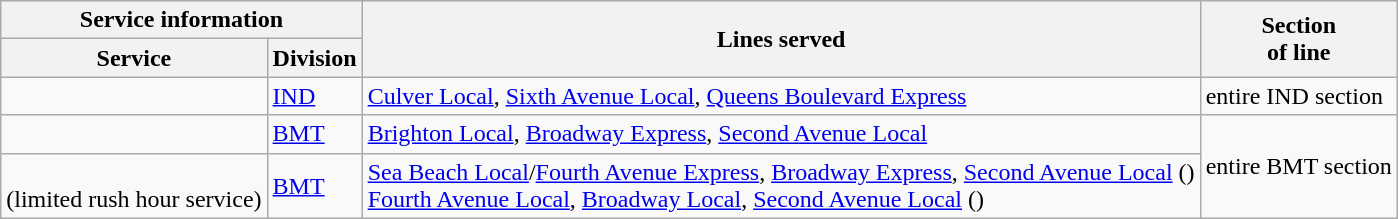<table class="wikitable">
<tr>
<th colspan=2>Service information</th>
<th rowspan=2>Lines served</th>
<th rowspan=2>Section <br> of line</th>
</tr>
<tr>
<th>Service</th>
<th>Division</th>
</tr>
<tr>
<td align=center> </td>
<td><a href='#'>IND</a></td>
<td><a href='#'>Culver Local</a>, <a href='#'>Sixth Avenue Local</a>, <a href='#'>Queens Boulevard Express</a></td>
<td>entire IND section</td>
</tr>
<tr>
<td align=center></td>
<td><a href='#'>BMT</a></td>
<td><a href='#'>Brighton Local</a>, <a href='#'>Broadway Express</a>, <a href='#'>Second Avenue Local</a></td>
<td rowspan=2>entire BMT section</td>
</tr>
<tr>
<td align=center> <br>(limited rush hour service)</td>
<td><a href='#'>BMT</a></td>
<td><a href='#'>Sea Beach Local</a>/<a href='#'>Fourth Avenue Express</a>, <a href='#'>Broadway Express</a>, <a href='#'>Second Avenue Local</a> () <br> <a href='#'>Fourth Avenue Local</a>, <a href='#'>Broadway Local</a>, <a href='#'>Second Avenue Local</a> ()</td>
</tr>
</table>
